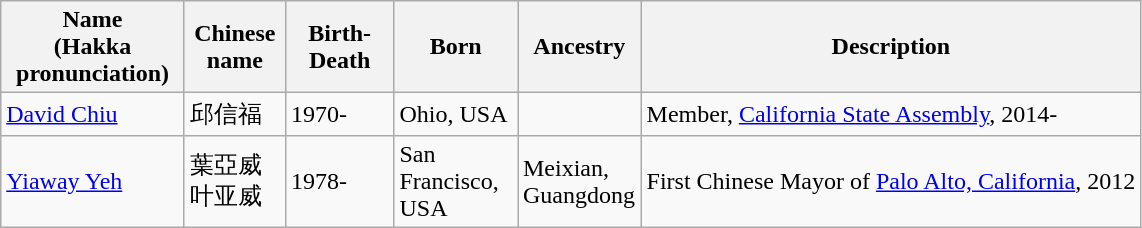<table class="wikitable">
<tr>
<th width="115">Name<br>(Hakka pronunciation)</th>
<th width="60">Chinese name</th>
<th width="65">Birth-Death</th>
<th width="75">Born</th>
<th width="75">Ancestry</th>
<th>Description</th>
</tr>
<tr>
<td><a href='#'>David Chiu</a></td>
<td>邱信福</td>
<td>1970-</td>
<td>Ohio, USA</td>
<td></td>
<td>Member, <a href='#'>California State Assembly</a>, 2014-</td>
</tr>
<tr>
<td><a href='#'>Yiaway Yeh</a></td>
<td>葉亞威<br>叶亚威</td>
<td>1978-</td>
<td>San Francisco, USA</td>
<td>Meixian, Guangdong</td>
<td>First Chinese Mayor of <a href='#'>Palo Alto, California</a>, 2012</td>
</tr>
</table>
